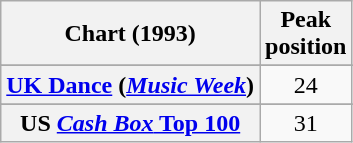<table class="wikitable sortable plainrowheaders">
<tr>
<th>Chart (1993)</th>
<th>Peak<br>position</th>
</tr>
<tr>
</tr>
<tr>
<th scope="row"><a href='#'>UK Dance</a> (<em><a href='#'>Music Week</a></em>)</th>
<td align="center">24</td>
</tr>
<tr>
</tr>
<tr>
</tr>
<tr>
</tr>
<tr>
</tr>
<tr>
<th scope="row">US <a href='#'><em>Cash Box</em> Top 100</a></th>
<td align="center">31</td>
</tr>
</table>
